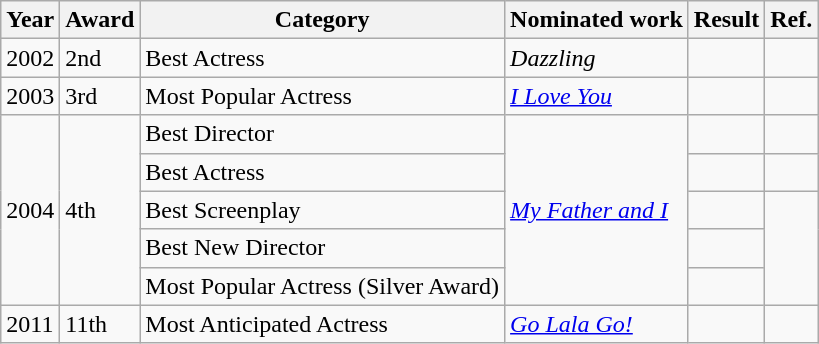<table class="wikitable">
<tr>
<th>Year</th>
<th>Award</th>
<th>Category</th>
<th>Nominated work</th>
<th>Result</th>
<th>Ref.</th>
</tr>
<tr>
<td>2002</td>
<td>2nd</td>
<td>Best Actress</td>
<td><em>Dazzling</em></td>
<td></td>
<td></td>
</tr>
<tr>
<td>2003</td>
<td>3rd</td>
<td>Most Popular Actress</td>
<td><em><a href='#'>I Love You</a></em></td>
<td></td>
<td></td>
</tr>
<tr>
<td rowspan=5>2004</td>
<td rowspan=5>4th</td>
<td>Best Director</td>
<td rowspan=5><em><a href='#'>My Father and I</a></em></td>
<td></td>
<td></td>
</tr>
<tr>
<td>Best Actress</td>
<td></td>
<td></td>
</tr>
<tr>
<td>Best Screenplay</td>
<td></td>
<td rowspan=3></td>
</tr>
<tr>
<td>Best New Director</td>
<td></td>
</tr>
<tr>
<td>Most Popular Actress (Silver Award)</td>
<td></td>
</tr>
<tr>
<td>2011</td>
<td>11th</td>
<td>Most Anticipated Actress</td>
<td><em><a href='#'>Go Lala Go!</a></em></td>
<td></td>
<td></td>
</tr>
</table>
